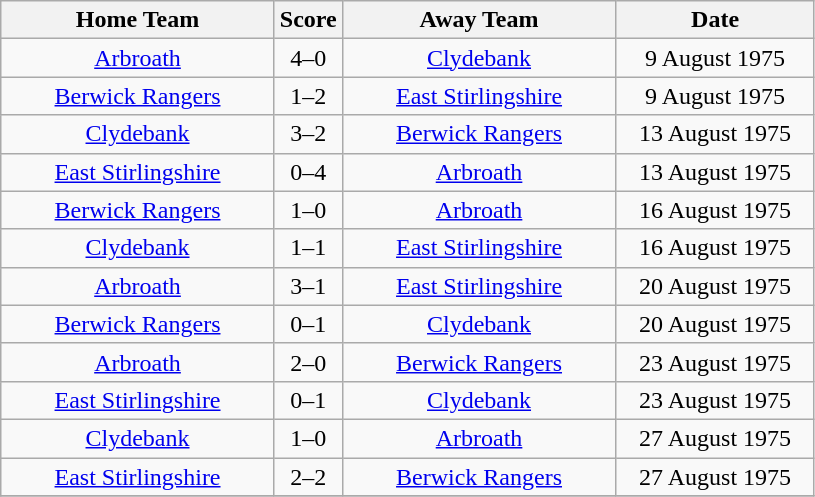<table class="wikitable" style="text-align:center;">
<tr>
<th width=175>Home Team</th>
<th width=20>Score</th>
<th width=175>Away Team</th>
<th width= 125>Date</th>
</tr>
<tr>
<td><a href='#'>Arbroath</a></td>
<td>4–0</td>
<td><a href='#'>Clydebank</a></td>
<td>9 August 1975</td>
</tr>
<tr>
<td><a href='#'>Berwick Rangers</a></td>
<td>1–2</td>
<td><a href='#'>East Stirlingshire</a></td>
<td>9 August 1975</td>
</tr>
<tr>
<td><a href='#'>Clydebank</a></td>
<td>3–2</td>
<td><a href='#'>Berwick Rangers</a></td>
<td>13 August 1975</td>
</tr>
<tr>
<td><a href='#'>East Stirlingshire</a></td>
<td>0–4</td>
<td><a href='#'>Arbroath</a></td>
<td>13 August 1975</td>
</tr>
<tr>
<td><a href='#'>Berwick Rangers</a></td>
<td>1–0</td>
<td><a href='#'>Arbroath</a></td>
<td>16 August 1975</td>
</tr>
<tr>
<td><a href='#'>Clydebank</a></td>
<td>1–1</td>
<td><a href='#'>East Stirlingshire</a></td>
<td>16 August 1975</td>
</tr>
<tr>
<td><a href='#'>Arbroath</a></td>
<td>3–1</td>
<td><a href='#'>East Stirlingshire</a></td>
<td>20 August 1975</td>
</tr>
<tr>
<td><a href='#'>Berwick Rangers</a></td>
<td>0–1</td>
<td><a href='#'>Clydebank</a></td>
<td>20 August 1975</td>
</tr>
<tr>
<td><a href='#'>Arbroath</a></td>
<td>2–0</td>
<td><a href='#'>Berwick Rangers</a></td>
<td>23 August 1975</td>
</tr>
<tr>
<td><a href='#'>East Stirlingshire</a></td>
<td>0–1</td>
<td><a href='#'>Clydebank</a></td>
<td>23 August 1975</td>
</tr>
<tr>
<td><a href='#'>Clydebank</a></td>
<td>1–0</td>
<td><a href='#'>Arbroath</a></td>
<td>27 August 1975</td>
</tr>
<tr>
<td><a href='#'>East Stirlingshire</a></td>
<td>2–2</td>
<td><a href='#'>Berwick Rangers</a></td>
<td>27 August 1975</td>
</tr>
<tr>
</tr>
</table>
